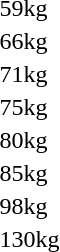<table>
<tr>
<td rowspan=2>59kg</td>
<td rowspan=2></td>
<td rowspan=2></td>
<td></td>
</tr>
<tr>
<td></td>
</tr>
<tr>
<td rowspan=2>66kg</td>
<td rowspan=2></td>
<td rowspan=2></td>
<td></td>
</tr>
<tr>
<td></td>
</tr>
<tr>
<td rowspan=2>71kg</td>
<td rowspan=2></td>
<td rowspan=2></td>
<td></td>
</tr>
<tr>
<td></td>
</tr>
<tr>
<td rowspan=2>75kg</td>
<td rowspan=2></td>
<td rowspan=2></td>
<td></td>
</tr>
<tr>
<td></td>
</tr>
<tr>
<td rowspan=2>80kg</td>
<td rowspan=2></td>
<td rowspan=2></td>
<td></td>
</tr>
<tr>
<td></td>
</tr>
<tr>
<td rowspan=2>85kg</td>
<td rowspan=2></td>
<td rowspan=2></td>
<td></td>
</tr>
<tr>
<td></td>
</tr>
<tr>
<td rowspan=2>98kg</td>
<td rowspan=2></td>
<td rowspan=2></td>
<td></td>
</tr>
<tr>
<td></td>
</tr>
<tr>
<td rowspan=2>130kg</td>
<td rowspan=2></td>
<td rowspan=2></td>
<td></td>
</tr>
<tr>
<td></td>
</tr>
</table>
